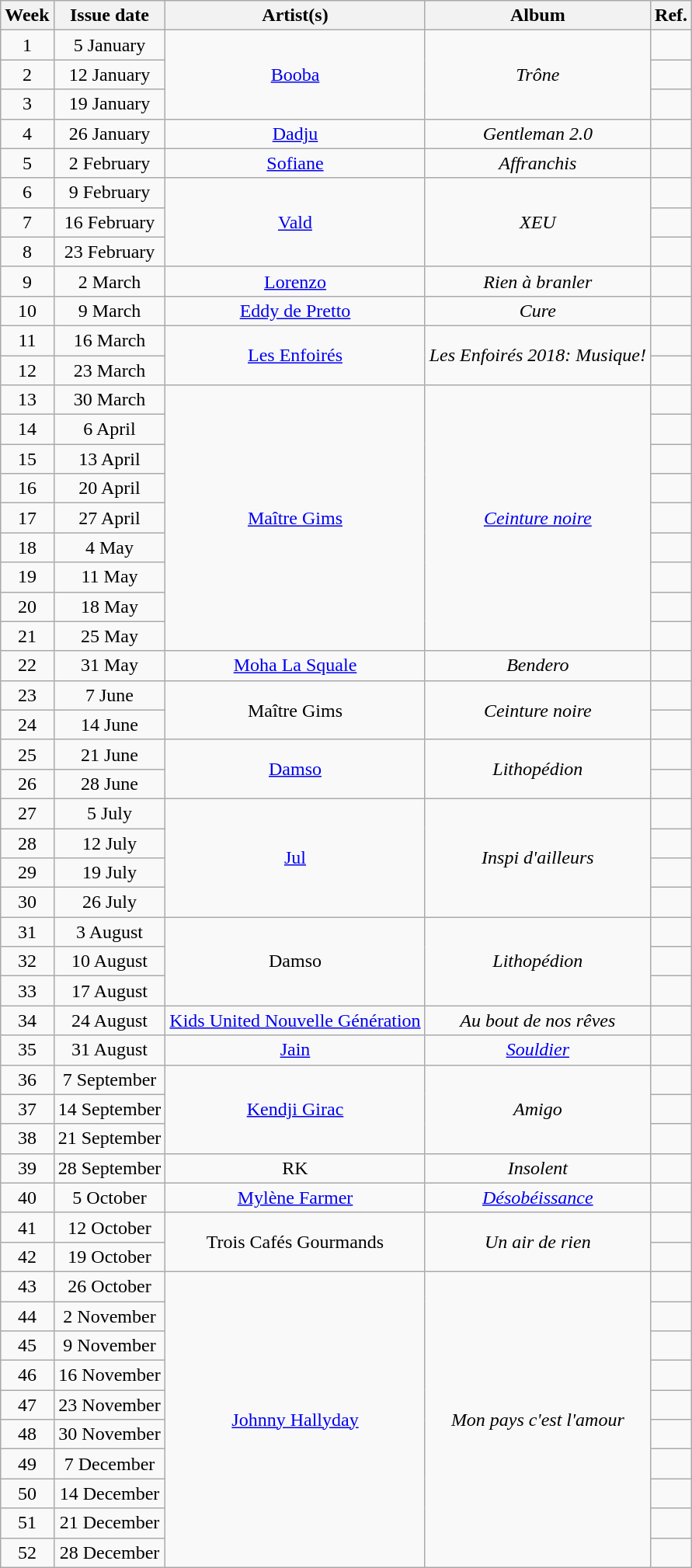<table class="wikitable" style="text-align:center;">
<tr>
<th>Week</th>
<th>Issue date</th>
<th>Artist(s)</th>
<th>Album</th>
<th>Ref.</th>
</tr>
<tr>
<td>1</td>
<td>5 January</td>
<td rowspan="3"><a href='#'>Booba</a></td>
<td rowspan="3"><em>Trône</em></td>
<td></td>
</tr>
<tr>
<td>2</td>
<td>12 January</td>
<td></td>
</tr>
<tr>
<td>3</td>
<td>19 January</td>
<td></td>
</tr>
<tr>
<td>4</td>
<td>26 January</td>
<td><a href='#'>Dadju</a></td>
<td><em>Gentleman 2.0</em></td>
<td></td>
</tr>
<tr>
<td>5</td>
<td>2 February</td>
<td><a href='#'>Sofiane</a></td>
<td><em>Affranchis</em></td>
<td></td>
</tr>
<tr>
<td>6</td>
<td>9 February</td>
<td rowspan="3"><a href='#'>Vald</a></td>
<td rowspan="3"><em>XEU</em></td>
<td></td>
</tr>
<tr>
<td>7</td>
<td>16 February</td>
<td></td>
</tr>
<tr>
<td>8</td>
<td>23 February</td>
<td></td>
</tr>
<tr>
<td>9</td>
<td>2 March</td>
<td><a href='#'>Lorenzo</a></td>
<td><em>Rien à branler</em></td>
<td></td>
</tr>
<tr>
<td>10</td>
<td>9 March</td>
<td><a href='#'>Eddy de Pretto</a></td>
<td><em>Cure</em></td>
<td></td>
</tr>
<tr>
<td>11</td>
<td>16 March</td>
<td rowspan="2"><a href='#'>Les Enfoirés</a></td>
<td rowspan="2"><em>Les Enfoirés 2018: Musique!</em></td>
<td></td>
</tr>
<tr>
<td>12</td>
<td>23 March</td>
<td></td>
</tr>
<tr>
<td>13</td>
<td>30 March</td>
<td rowspan="9"><a href='#'>Maître Gims</a></td>
<td rowspan="9"><em><a href='#'>Ceinture noire</a></em></td>
<td></td>
</tr>
<tr>
<td>14</td>
<td>6 April</td>
<td></td>
</tr>
<tr>
<td>15</td>
<td>13 April</td>
<td></td>
</tr>
<tr>
<td>16</td>
<td>20 April</td>
<td></td>
</tr>
<tr>
<td>17</td>
<td>27 April</td>
<td></td>
</tr>
<tr>
<td>18</td>
<td>4 May</td>
<td></td>
</tr>
<tr>
<td>19</td>
<td>11 May</td>
<td></td>
</tr>
<tr>
<td>20</td>
<td>18 May</td>
<td></td>
</tr>
<tr>
<td>21</td>
<td>25 May</td>
<td></td>
</tr>
<tr>
<td>22</td>
<td>31 May</td>
<td><a href='#'>Moha La Squale</a></td>
<td><em>Bendero</em></td>
<td></td>
</tr>
<tr>
<td>23</td>
<td>7 June</td>
<td rowspan="2">Maître Gims</td>
<td rowspan="2"><em>Ceinture noire</em></td>
<td></td>
</tr>
<tr>
<td>24</td>
<td>14 June</td>
<td></td>
</tr>
<tr>
<td>25</td>
<td>21 June</td>
<td rowspan="2"><a href='#'>Damso</a></td>
<td rowspan="2"><em>Lithopédion</em></td>
<td></td>
</tr>
<tr>
<td>26</td>
<td>28 June</td>
<td></td>
</tr>
<tr>
<td>27</td>
<td>5 July</td>
<td rowspan="4"><a href='#'>Jul</a></td>
<td rowspan="4"><em>Inspi d'ailleurs</em></td>
<td></td>
</tr>
<tr>
<td>28</td>
<td>12 July</td>
<td></td>
</tr>
<tr>
<td>29</td>
<td>19 July</td>
<td></td>
</tr>
<tr>
<td>30</td>
<td>26 July</td>
<td></td>
</tr>
<tr>
<td>31</td>
<td>3 August</td>
<td rowspan="3">Damso</td>
<td rowspan="3"><em>Lithopédion</em></td>
<td></td>
</tr>
<tr>
<td>32</td>
<td>10 August</td>
<td></td>
</tr>
<tr>
<td>33</td>
<td>17 August</td>
<td></td>
</tr>
<tr>
<td>34</td>
<td>24 August</td>
<td><a href='#'>Kids United Nouvelle Génération</a></td>
<td><em>Au bout de nos rêves</em></td>
<td></td>
</tr>
<tr>
<td>35</td>
<td>31 August</td>
<td><a href='#'>Jain</a></td>
<td><em><a href='#'>Souldier</a></em></td>
<td></td>
</tr>
<tr>
<td>36</td>
<td>7 September</td>
<td rowspan="3"><a href='#'>Kendji Girac</a></td>
<td rowspan="3"><em>Amigo</em></td>
<td></td>
</tr>
<tr>
<td>37</td>
<td>14 September</td>
<td></td>
</tr>
<tr>
<td>38</td>
<td>21 September</td>
<td></td>
</tr>
<tr>
<td>39</td>
<td>28 September</td>
<td>RK</td>
<td><em>Insolent</em></td>
<td></td>
</tr>
<tr>
<td>40</td>
<td>5 October</td>
<td><a href='#'>Mylène Farmer</a></td>
<td><em><a href='#'>Désobéissance</a></em></td>
<td></td>
</tr>
<tr>
<td>41</td>
<td>12 October</td>
<td rowspan="2">Trois Cafés Gourmands</td>
<td rowspan="2"><em>Un air de rien</em></td>
<td></td>
</tr>
<tr>
<td>42</td>
<td>19 October</td>
<td></td>
</tr>
<tr>
<td>43</td>
<td>26 October</td>
<td rowspan="10"><a href='#'>Johnny Hallyday</a></td>
<td rowspan="10"><em>Mon pays c'est l'amour</em></td>
<td></td>
</tr>
<tr>
<td>44</td>
<td>2 November</td>
<td></td>
</tr>
<tr>
<td>45</td>
<td>9 November</td>
<td></td>
</tr>
<tr>
<td>46</td>
<td>16 November</td>
<td></td>
</tr>
<tr>
<td>47</td>
<td>23 November</td>
<td></td>
</tr>
<tr>
<td>48</td>
<td>30 November</td>
<td></td>
</tr>
<tr>
<td>49</td>
<td>7 December</td>
<td></td>
</tr>
<tr>
<td>50</td>
<td>14 December</td>
<td></td>
</tr>
<tr>
<td>51</td>
<td>21 December</td>
<td></td>
</tr>
<tr>
<td>52</td>
<td>28 December</td>
<td></td>
</tr>
</table>
